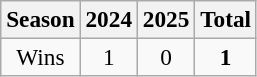<table class=wikitable style=font-size:97%>
<tr>
<th>Season</th>
<th>2024</th>
<th>2025</th>
<th>Total</th>
</tr>
<tr align=center>
<td>Wins</td>
<td>1</td>
<td>0</td>
<td><strong>1</strong></td>
</tr>
</table>
